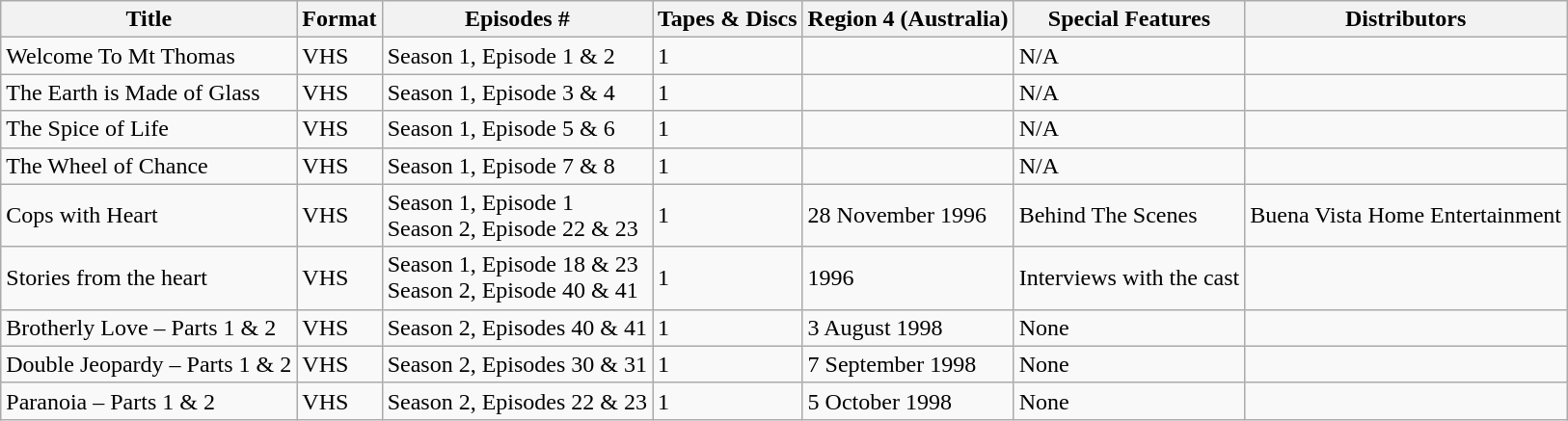<table class="wikitable">
<tr>
<th>Title</th>
<th>Format</th>
<th>Episodes #</th>
<th>Tapes & Discs</th>
<th>Region 4 (Australia)</th>
<th>Special Features</th>
<th>Distributors</th>
</tr>
<tr>
<td>Welcome To Mt Thomas</td>
<td>VHS</td>
<td style="text-align:left;">Season 1, Episode 1 & 2</td>
<td>1</td>
<td></td>
<td>N/A</td>
<td></td>
</tr>
<tr>
<td>The Earth is Made of Glass</td>
<td>VHS</td>
<td style="text-align:left;">Season 1, Episode 3 & 4</td>
<td>1</td>
<td></td>
<td>N/A</td>
<td></td>
</tr>
<tr>
<td>The Spice of Life</td>
<td>VHS</td>
<td style="text-align:left;">Season 1, Episode 5 & 6</td>
<td>1</td>
<td></td>
<td>N/A</td>
<td></td>
</tr>
<tr>
<td>The Wheel of Chance</td>
<td>VHS</td>
<td style="text-align:left;">Season 1, Episode 7 & 8</td>
<td>1</td>
<td></td>
<td>N/A</td>
<td></td>
</tr>
<tr>
<td>Cops with Heart</td>
<td>VHS</td>
<td style="text-align:left;">Season 1, Episode 1<br>Season 2, Episode 22 & 23</td>
<td>1</td>
<td>28 November 1996</td>
<td>Behind The Scenes</td>
<td>Buena Vista Home Entertainment</td>
</tr>
<tr>
<td>Stories from the heart</td>
<td>VHS</td>
<td style="text-align:left;">Season 1, Episode 18 & 23<br>Season 2, Episode 40 & 41</td>
<td>1</td>
<td>1996</td>
<td>Interviews with the cast</td>
<td></td>
</tr>
<tr>
<td>Brotherly Love – Parts 1 & 2</td>
<td>VHS</td>
<td style="text-align:center;">Season 2, Episodes 40 & 41</td>
<td>1</td>
<td>3 August 1998</td>
<td>None</td>
<td></td>
</tr>
<tr>
<td>Double Jeopardy – Parts 1 & 2</td>
<td>VHS</td>
<td style="text-align:left;">Season 2, Episodes 30 & 31</td>
<td>1</td>
<td>7 September 1998</td>
<td>None</td>
<td></td>
</tr>
<tr>
<td>Paranoia – Parts 1 & 2</td>
<td>VHS</td>
<td style="text-align:left;">Season 2, Episodes 22 & 23</td>
<td>1</td>
<td>5 October 1998</td>
<td>None</td>
<td></td>
</tr>
</table>
